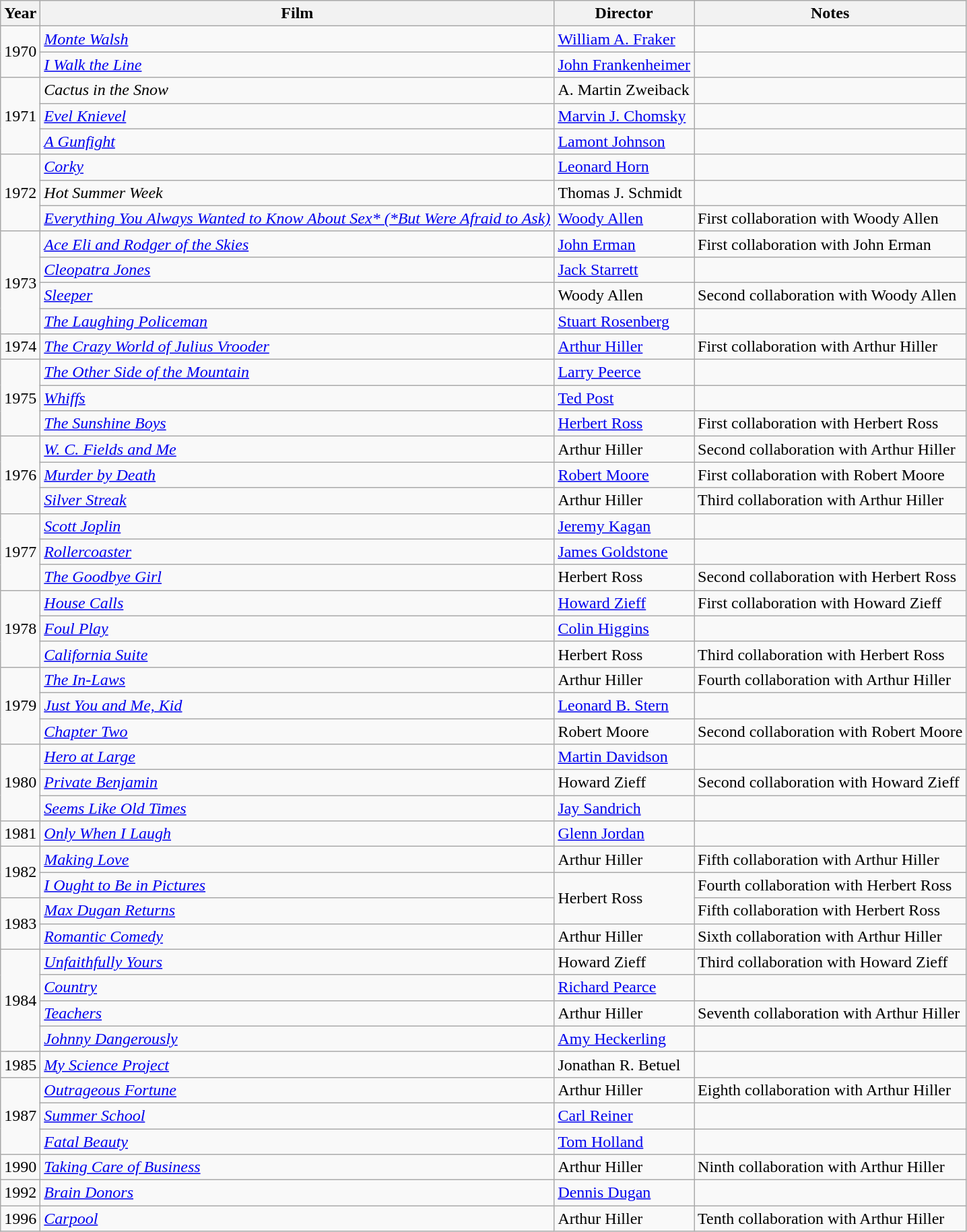<table class="wikitable">
<tr>
<th>Year</th>
<th>Film</th>
<th>Director</th>
<th>Notes</th>
</tr>
<tr>
<td rowspan=2>1970</td>
<td><em><a href='#'>Monte Walsh</a></em></td>
<td><a href='#'>William A. Fraker</a></td>
<td></td>
</tr>
<tr>
<td><em><a href='#'>I Walk the Line</a></em></td>
<td><a href='#'>John Frankenheimer</a></td>
<td></td>
</tr>
<tr>
<td rowspan=3>1971</td>
<td><em>Cactus in the Snow</em></td>
<td>A. Martin Zweiback</td>
<td></td>
</tr>
<tr>
<td><em><a href='#'>Evel Knievel</a></em></td>
<td><a href='#'>Marvin J. Chomsky</a></td>
<td></td>
</tr>
<tr>
<td><em><a href='#'>A Gunfight</a></em></td>
<td><a href='#'>Lamont Johnson</a></td>
<td></td>
</tr>
<tr>
<td rowspan=3>1972</td>
<td><em><a href='#'>Corky</a></em></td>
<td><a href='#'>Leonard Horn</a></td>
<td></td>
</tr>
<tr>
<td><em>Hot Summer Week</em></td>
<td>Thomas J. Schmidt</td>
<td></td>
</tr>
<tr>
<td><em><a href='#'>Everything You Always Wanted to Know About Sex* (*But Were Afraid to Ask)</a></em></td>
<td><a href='#'>Woody Allen</a></td>
<td>First collaboration with Woody Allen</td>
</tr>
<tr>
<td rowspan=4>1973</td>
<td><em><a href='#'>Ace Eli and Rodger of the Skies</a></em></td>
<td><a href='#'>John Erman</a></td>
<td>First collaboration with John Erman</td>
</tr>
<tr>
<td><em><a href='#'>Cleopatra Jones</a></em></td>
<td><a href='#'>Jack Starrett</a></td>
<td></td>
</tr>
<tr>
<td><em><a href='#'>Sleeper</a></em></td>
<td>Woody Allen</td>
<td>Second collaboration with Woody Allen</td>
</tr>
<tr>
<td><em><a href='#'>The Laughing Policeman</a></em></td>
<td><a href='#'>Stuart Rosenberg</a></td>
<td></td>
</tr>
<tr>
<td>1974</td>
<td><em><a href='#'>The Crazy World of Julius Vrooder</a></em></td>
<td><a href='#'>Arthur Hiller</a></td>
<td>First collaboration with Arthur Hiller</td>
</tr>
<tr>
<td rowspan=3>1975</td>
<td><em><a href='#'>The Other Side of the Mountain</a></em></td>
<td><a href='#'>Larry Peerce</a></td>
<td></td>
</tr>
<tr>
<td><em><a href='#'>Whiffs</a></em></td>
<td><a href='#'>Ted Post</a></td>
<td></td>
</tr>
<tr>
<td><em><a href='#'>The Sunshine Boys</a></em></td>
<td><a href='#'>Herbert Ross</a></td>
<td>First collaboration with Herbert Ross</td>
</tr>
<tr>
<td rowspan=3>1976</td>
<td><em><a href='#'>W. C. Fields and Me</a></em></td>
<td>Arthur Hiller</td>
<td>Second collaboration with Arthur Hiller</td>
</tr>
<tr>
<td><em><a href='#'>Murder by Death</a></em></td>
<td><a href='#'>Robert Moore</a></td>
<td>First collaboration with Robert Moore</td>
</tr>
<tr>
<td><em><a href='#'>Silver Streak</a></em></td>
<td>Arthur Hiller</td>
<td>Third collaboration with Arthur Hiller</td>
</tr>
<tr>
<td rowspan=3>1977</td>
<td><em><a href='#'>Scott Joplin</a></em></td>
<td><a href='#'>Jeremy Kagan</a></td>
<td></td>
</tr>
<tr>
<td><em><a href='#'>Rollercoaster</a></em></td>
<td><a href='#'>James Goldstone</a></td>
<td></td>
</tr>
<tr>
<td><em><a href='#'>The Goodbye Girl</a></em></td>
<td>Herbert Ross</td>
<td>Second collaboration with Herbert Ross</td>
</tr>
<tr>
<td rowspan=3>1978</td>
<td><em><a href='#'>House Calls</a></em></td>
<td><a href='#'>Howard Zieff</a></td>
<td>First collaboration with Howard Zieff</td>
</tr>
<tr>
<td><em><a href='#'>Foul Play</a></em></td>
<td><a href='#'>Colin Higgins</a></td>
<td></td>
</tr>
<tr>
<td><em><a href='#'>California Suite</a></em></td>
<td>Herbert Ross</td>
<td>Third collaboration with Herbert Ross</td>
</tr>
<tr>
<td rowspan=3>1979</td>
<td><em><a href='#'>The In-Laws</a></em></td>
<td>Arthur Hiller</td>
<td>Fourth collaboration with Arthur Hiller</td>
</tr>
<tr>
<td><em><a href='#'>Just You and Me, Kid</a></em></td>
<td><a href='#'>Leonard B. Stern</a></td>
<td></td>
</tr>
<tr>
<td><em><a href='#'>Chapter Two</a></em></td>
<td>Robert Moore</td>
<td>Second collaboration with Robert Moore</td>
</tr>
<tr>
<td rowspan=3>1980</td>
<td><em><a href='#'>Hero at Large</a></em></td>
<td><a href='#'>Martin Davidson</a></td>
<td></td>
</tr>
<tr>
<td><em><a href='#'>Private Benjamin</a></em></td>
<td>Howard Zieff</td>
<td>Second collaboration with Howard Zieff</td>
</tr>
<tr>
<td><em><a href='#'>Seems Like Old Times</a></em></td>
<td><a href='#'>Jay Sandrich</a></td>
<td></td>
</tr>
<tr>
<td>1981</td>
<td><em><a href='#'>Only When I Laugh</a></em></td>
<td><a href='#'>Glenn Jordan</a></td>
<td></td>
</tr>
<tr>
<td rowspan=2>1982</td>
<td><em><a href='#'>Making Love</a></em></td>
<td>Arthur Hiller</td>
<td>Fifth collaboration with Arthur Hiller</td>
</tr>
<tr>
<td><em><a href='#'>I Ought to Be in Pictures</a></em></td>
<td rowspan=2>Herbert Ross</td>
<td>Fourth collaboration with Herbert Ross</td>
</tr>
<tr>
<td rowspan=2>1983</td>
<td><em><a href='#'>Max Dugan Returns</a></em></td>
<td>Fifth collaboration with Herbert Ross</td>
</tr>
<tr>
<td><em><a href='#'>Romantic Comedy</a></em></td>
<td>Arthur Hiller</td>
<td>Sixth collaboration with Arthur Hiller</td>
</tr>
<tr>
<td rowspan=4>1984</td>
<td><em><a href='#'>Unfaithfully Yours</a></em></td>
<td>Howard Zieff</td>
<td>Third collaboration with Howard Zieff</td>
</tr>
<tr>
<td><em><a href='#'>Country</a></em></td>
<td><a href='#'>Richard Pearce</a></td>
<td></td>
</tr>
<tr>
<td><em><a href='#'>Teachers</a></em></td>
<td>Arthur Hiller</td>
<td>Seventh collaboration with Arthur Hiller</td>
</tr>
<tr>
<td><em><a href='#'>Johnny Dangerously</a></em></td>
<td><a href='#'>Amy Heckerling</a></td>
<td></td>
</tr>
<tr>
<td>1985</td>
<td><em><a href='#'>My Science Project</a></em></td>
<td>Jonathan R. Betuel</td>
<td></td>
</tr>
<tr>
<td rowspan=3>1987</td>
<td><em><a href='#'>Outrageous Fortune</a></em></td>
<td>Arthur Hiller</td>
<td>Eighth collaboration with Arthur Hiller</td>
</tr>
<tr>
<td><em><a href='#'>Summer School</a></em></td>
<td><a href='#'>Carl Reiner</a></td>
<td></td>
</tr>
<tr>
<td><em><a href='#'>Fatal Beauty</a></em></td>
<td><a href='#'>Tom Holland</a></td>
<td></td>
</tr>
<tr>
<td>1990</td>
<td><em><a href='#'>Taking Care of Business</a></em></td>
<td>Arthur Hiller</td>
<td>Ninth collaboration with Arthur Hiller</td>
</tr>
<tr>
<td>1992</td>
<td><em><a href='#'>Brain Donors</a></em></td>
<td><a href='#'>Dennis Dugan</a></td>
<td></td>
</tr>
<tr>
<td>1996</td>
<td><em><a href='#'>Carpool</a></em></td>
<td>Arthur Hiller</td>
<td>Tenth collaboration with Arthur Hiller</td>
</tr>
</table>
